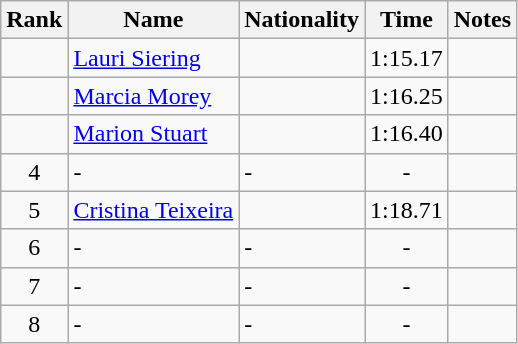<table class="wikitable sortable" style="text-align:center">
<tr>
<th>Rank</th>
<th>Name</th>
<th>Nationality</th>
<th>Time</th>
<th>Notes</th>
</tr>
<tr>
<td></td>
<td align=left><a href='#'>Lauri Siering</a></td>
<td align=left></td>
<td>1:15.17</td>
<td></td>
</tr>
<tr>
<td></td>
<td align=left><a href='#'>Marcia Morey</a></td>
<td align=left></td>
<td>1:16.25</td>
<td></td>
</tr>
<tr>
<td></td>
<td align=left><a href='#'>Marion Stuart</a></td>
<td align=left></td>
<td>1:16.40</td>
<td></td>
</tr>
<tr>
<td>4</td>
<td align=left>-</td>
<td align=left>-</td>
<td>-</td>
<td></td>
</tr>
<tr>
<td>5</td>
<td align=left><a href='#'>Cristina Teixeira</a></td>
<td align=left></td>
<td>1:18.71</td>
<td></td>
</tr>
<tr>
<td>6</td>
<td align=left>-</td>
<td align=left>-</td>
<td>-</td>
<td></td>
</tr>
<tr>
<td>7</td>
<td align=left>-</td>
<td align=left>-</td>
<td>-</td>
<td></td>
</tr>
<tr>
<td>8</td>
<td align=left>-</td>
<td align=left>-</td>
<td>-</td>
<td></td>
</tr>
</table>
